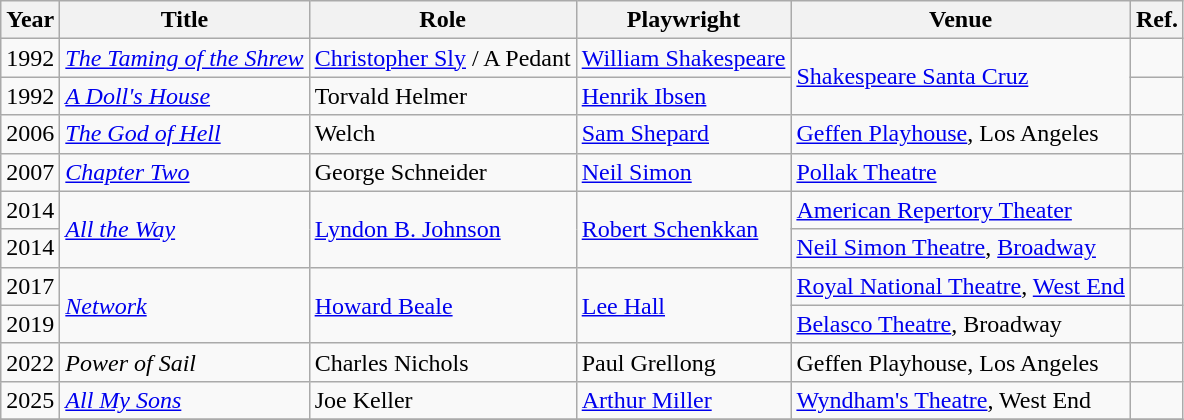<table class="wikitable sortable">
<tr>
<th>Year</th>
<th>Title</th>
<th>Role</th>
<th>Playwright</th>
<th>Venue</th>
<th class=unsortable>Ref.</th>
</tr>
<tr>
<td>1992</td>
<td><em><a href='#'>The Taming of the Shrew</a></em></td>
<td><a href='#'>Christopher Sly</a> / A Pedant</td>
<td><a href='#'>William Shakespeare</a></td>
<td rowspan="2"><a href='#'>Shakespeare Santa Cruz</a></td>
<td></td>
</tr>
<tr>
<td>1992</td>
<td><em><a href='#'>A Doll's House</a></em></td>
<td>Torvald Helmer</td>
<td><a href='#'>Henrik Ibsen</a></td>
<td></td>
</tr>
<tr>
<td>2006</td>
<td><em><a href='#'>The God of Hell</a></em></td>
<td>Welch</td>
<td><a href='#'>Sam Shepard</a></td>
<td><a href='#'>Geffen Playhouse</a>, Los Angeles</td>
<td></td>
</tr>
<tr>
<td>2007</td>
<td><em><a href='#'>Chapter Two</a></em></td>
<td>George Schneider</td>
<td><a href='#'>Neil Simon</a></td>
<td><a href='#'>Pollak Theatre</a></td>
<td></td>
</tr>
<tr>
<td>2014</td>
<td rowspan=2><em><a href='#'>All the Way</a></em></td>
<td rowspan=2><a href='#'>Lyndon B. Johnson</a></td>
<td rowspan=2><a href='#'>Robert Schenkkan</a></td>
<td><a href='#'>American Repertory Theater</a></td>
<td></td>
</tr>
<tr>
<td>2014</td>
<td><a href='#'>Neil Simon Theatre</a>, <a href='#'>Broadway</a></td>
<td></td>
</tr>
<tr>
<td>2017</td>
<td rowspan=2><em><a href='#'>Network</a></em></td>
<td rowspan=2><a href='#'>Howard Beale</a></td>
<td rowspan=2><a href='#'>Lee Hall</a></td>
<td><a href='#'>Royal National Theatre</a>, <a href='#'>West End</a></td>
<td></td>
</tr>
<tr>
<td>2019</td>
<td><a href='#'>Belasco Theatre</a>, Broadway</td>
<td></td>
</tr>
<tr>
<td>2022</td>
<td><em>Power of Sail</em></td>
<td>Charles Nichols</td>
<td>Paul Grellong</td>
<td>Geffen Playhouse, Los Angeles</td>
<td></td>
</tr>
<tr>
<td>2025</td>
<td><em><a href='#'>All My Sons</a></em></td>
<td>Joe Keller</td>
<td><a href='#'>Arthur Miller</a></td>
<td><a href='#'>Wyndham's Theatre</a>, West End</td>
<td></td>
</tr>
<tr>
</tr>
</table>
